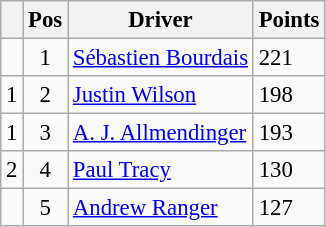<table class="wikitable" style="font-size: 95%;">
<tr>
<th></th>
<th>Pos</th>
<th>Driver</th>
<th>Points</th>
</tr>
<tr>
<td align="left"></td>
<td align="center">1</td>
<td> <a href='#'>Sébastien Bourdais</a></td>
<td align="left">221</td>
</tr>
<tr>
<td align="left"> 1</td>
<td align="center">2</td>
<td> <a href='#'>Justin Wilson</a></td>
<td align="left">198</td>
</tr>
<tr>
<td align="left"> 1</td>
<td align="center">3</td>
<td> <a href='#'>A. J. Allmendinger</a></td>
<td align="left">193</td>
</tr>
<tr>
<td align="left"> 2</td>
<td align="center">4</td>
<td> <a href='#'>Paul Tracy</a></td>
<td align="left">130</td>
</tr>
<tr>
<td align="left"></td>
<td align="center">5</td>
<td> <a href='#'>Andrew Ranger</a></td>
<td align="left">127</td>
</tr>
</table>
